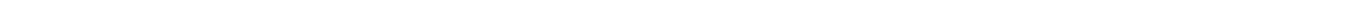<table style="width:88%; text-align:center;">
<tr style="color:white;">
<td style="background:"><strong>2</strong></td>
<td style="background:"><strong>39</strong></td>
<td style="background:"><strong>27</strong></td>
<td style="background:"><strong>2</strong></td>
<td style="background:"><strong>74</strong></td>
</tr>
</table>
